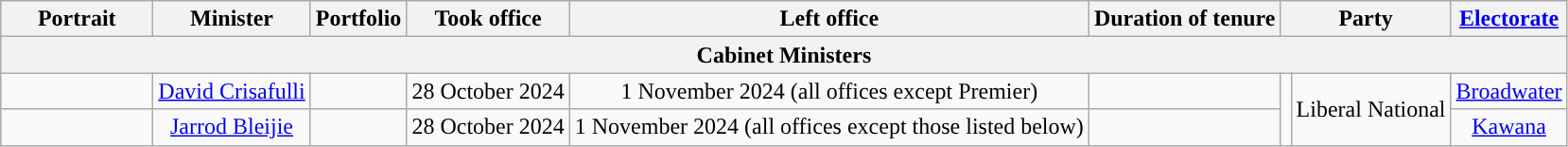<table class="wikitable sortable" style="border:#555; text-align:center; ">
<tr>
<th class="unsortable" style="width:100px;">Portrait</th>
<th>Minister</th>
<th>Portfolio</th>
<th>Took office</th>
<th>Left office</th>
<th>Duration of tenure</th>
<th colspan="2" class="unsortable" style="width:5px;">Party</th>
<th><a href='#'>Electorate</a></th>
</tr>
<tr>
<th colspan="9">Cabinet Ministers</th>
</tr>
<tr>
<td></td>
<td><a href='#'>David Crisafulli</a></td>
<td></td>
<td>28 October 2024</td>
<td>1 November 2024 (all offices except Premier)</td>
<td></td>
<td rowspan=2; style="background-color: "></td>
<td rowspan=2>Liberal National</td>
<td><a href='#'>Broadwater</a></td>
</tr>
<tr>
<td></td>
<td><a href='#'>Jarrod Bleijie</a></td>
<td></td>
<td>28 October 2024</td>
<td>1 November 2024 (all offices except those listed below)</td>
<td></td>
<td><a href='#'>Kawana</a></td>
</tr>
</table>
